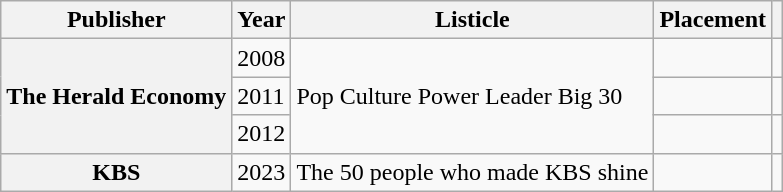<table class="wikitable plainrowheaders sortable" style="text-align:left">
<tr>
<th scope="col">Publisher</th>
<th scope="col">Year</th>
<th scope="col">Listicle</th>
<th scope="col">Placement</th>
<th scope="col" class="unsortable"></th>
</tr>
<tr>
<th rowspan="3" scope="row">The Herald Economy</th>
<td>2008</td>
<td rowspan="3">Pop Culture Power Leader Big 30</td>
<td></td>
<td></td>
</tr>
<tr>
<td>2011</td>
<td></td>
<td></td>
</tr>
<tr>
<td>2012</td>
<td></td>
<td></td>
</tr>
<tr>
<th scope="row">KBS</th>
<td>2023</td>
<td>The 50 people who made KBS shine</td>
<td></td>
<td></td>
</tr>
</table>
